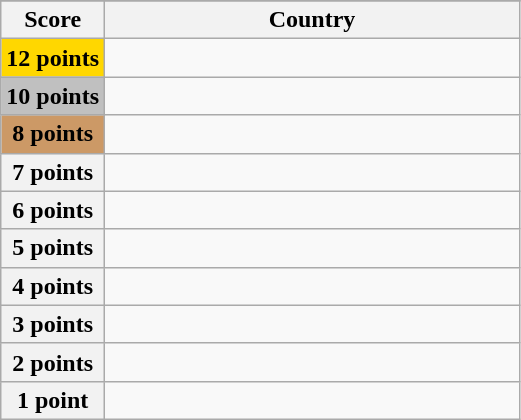<table class="wikitable">
<tr>
</tr>
<tr>
<th scope="col" width="20%">Score</th>
<th scope="col">Country</th>
</tr>
<tr>
<th scope="row" style="background:gold">12 points</th>
<td></td>
</tr>
<tr>
<th scope="row" style="background:silver">10 points</th>
<td></td>
</tr>
<tr>
<th scope="row" style="background:#CC9966">8 points</th>
<td></td>
</tr>
<tr>
<th scope="row">7 points</th>
<td></td>
</tr>
<tr>
<th scope="row">6 points</th>
<td></td>
</tr>
<tr>
<th scope="row">5 points</th>
<td></td>
</tr>
<tr>
<th scope="row">4 points</th>
<td></td>
</tr>
<tr>
<th scope="row">3 points</th>
<td></td>
</tr>
<tr>
<th scope="row">2 points</th>
<td></td>
</tr>
<tr>
<th scope="row">1 point</th>
<td></td>
</tr>
</table>
